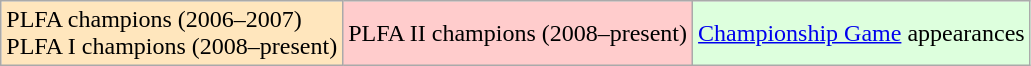<table class="wikitable">
<tr>
<td bgcolor="#FFE6BD">PLFA champions (2006–2007)<br> PLFA I champions (2008–present)</td>
<td bgcolor="#FFCCCC">PLFA II champions (2008–present)</td>
<td bgcolor="#ddffdd"><a href='#'>Championship Game</a> appearances</td>
</tr>
</table>
